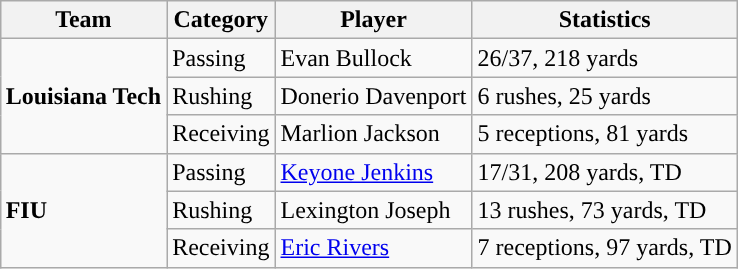<table class="wikitable" style="float: right;">
<tr>
<th>Team</th>
<th>Category</th>
<th>Player</th>
<th>Statistics</th>
</tr>
<tr>
<td rowspan=3><strong>Louisiana Tech</strong></td>
<td>Passing</td>
<td>Evan Bullock</td>
<td>26/37, 218 yards</td>
</tr>
<tr>
<td>Rushing</td>
<td>Donerio Davenport</td>
<td>6 rushes, 25 yards</td>
</tr>
<tr>
<td>Receiving</td>
<td>Marlion Jackson</td>
<td>5 receptions, 81 yards</td>
</tr>
<tr>
<td rowspan=3><strong>FIU</strong></td>
<td>Passing</td>
<td><a href='#'>Keyone Jenkins</a></td>
<td>17/31, 208 yards, TD</td>
</tr>
<tr>
<td>Rushing</td>
<td>Lexington Joseph</td>
<td>13 rushes, 73 yards, TD</td>
</tr>
<tr>
<td>Receiving</td>
<td><a href='#'>Eric Rivers</a></td>
<td>7 receptions, 97 yards, TD</td>
</tr>
</table>
